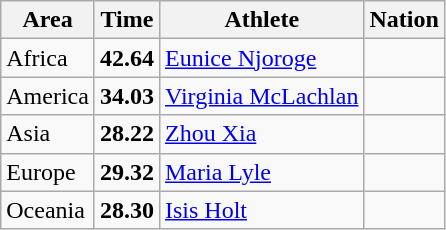<table class="wikitable">
<tr>
<th>Area</th>
<th>Time</th>
<th>Athlete</th>
<th>Nation</th>
</tr>
<tr>
<td>Africa</td>
<td><strong>42.64</strong></td>
<td><a href='#'>Eunice Njoroge</a></td>
<td></td>
</tr>
<tr>
<td>America</td>
<td><strong>34.03</strong></td>
<td><a href='#'>Virginia McLachlan</a></td>
<td></td>
</tr>
<tr>
<td>Asia</td>
<td><strong>28.22</strong> </td>
<td><a href='#'>Zhou Xia</a></td>
<td></td>
</tr>
<tr>
<td>Europe</td>
<td><strong>29.32</strong></td>
<td><a href='#'>Maria Lyle</a></td>
<td></td>
</tr>
<tr>
<td>Oceania</td>
<td><strong>28.30</strong></td>
<td><a href='#'>Isis Holt</a></td>
<td></td>
</tr>
</table>
